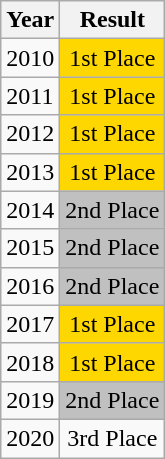<table class=wikitable>
<tr>
<th>Year</th>
<th>Result</th>
</tr>
<tr>
<td>2010</td>
<td style="background:gold;text-align:center;">1st Place</td>
</tr>
<tr>
<td>2011</td>
<td style="background:gold;text-align:center;">1st Place</td>
</tr>
<tr>
<td>2012</td>
<td style="background:gold;text-align:center;">1st Place</td>
</tr>
<tr>
<td>2013</td>
<td style="background:gold;text-align:center;">1st Place</td>
</tr>
<tr>
<td>2014</td>
<td style="background:silver;text-align:center;">2nd Place</td>
</tr>
<tr>
<td>2015</td>
<td style="background:silver;text-align:center;">2nd Place</td>
</tr>
<tr>
<td>2016</td>
<td style="background:silver;text-align:center;">2nd Place</td>
</tr>
<tr>
<td>2017</td>
<td style="background:gold;text-align:center;">1st Place</td>
</tr>
<tr>
<td>2018</td>
<td style="background:gold;text-align:center;">1st Place</td>
</tr>
<tr>
<td>2019</td>
<td style="background:silver;text-align:center;">2nd Place</td>
</tr>
<tr>
<td>2020</td>
<td style="background:bronze;text-align:center;">3rd Place</td>
</tr>
</table>
